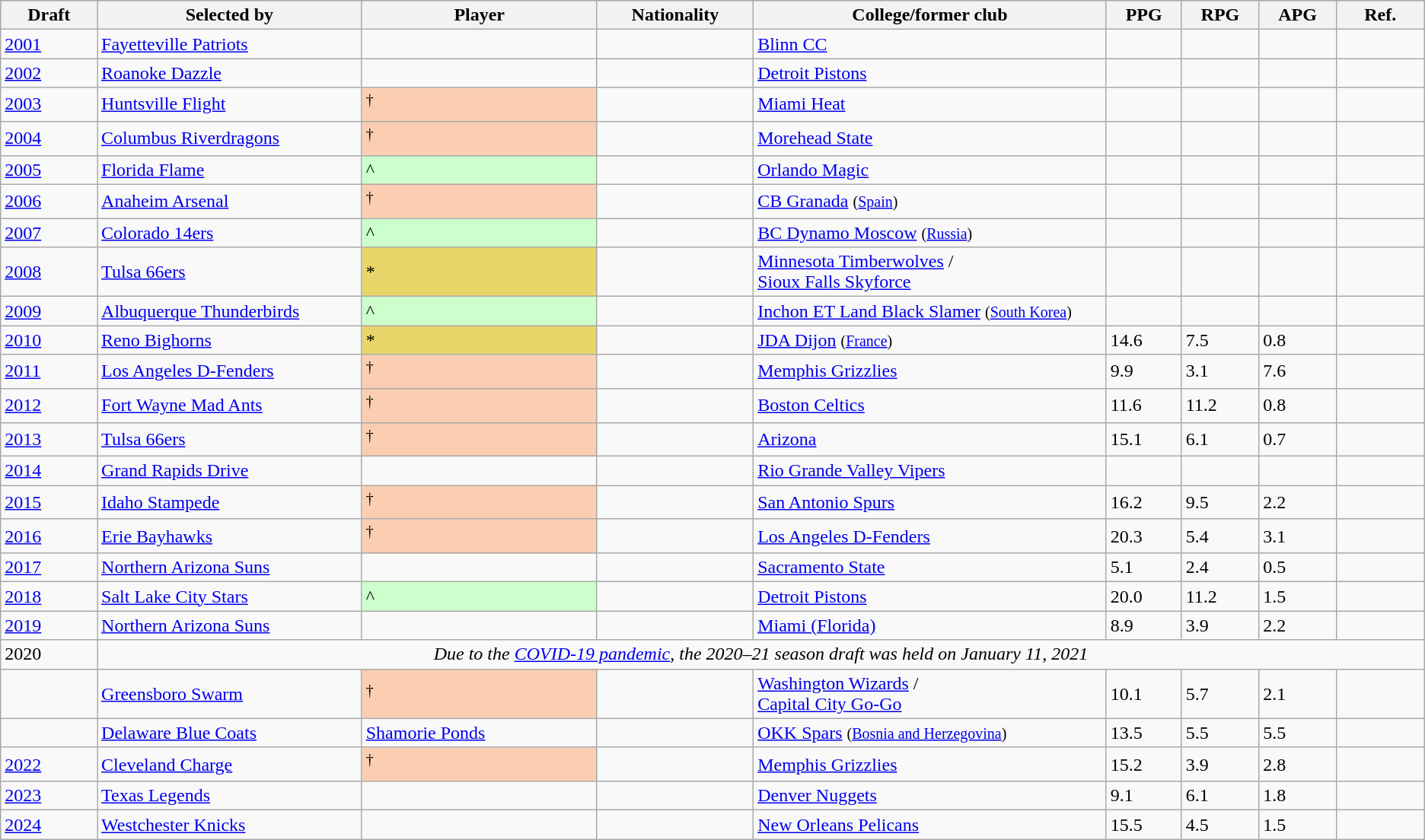<table class="wikitable sortable">
<tr style="background-color:#c5c5c5">
<th width=3%>Draft</th>
<th width=9%>Selected by</th>
<th width=8%>Player</th>
<th width=4%>Nationality</th>
<th width=12%>College/former club</th>
<th width=2%>PPG</th>
<th width=2%>RPG</th>
<th width=2%>APG</th>
<th class="unsortable" width=3%>Ref.</th>
</tr>
<tr>
<td><a href='#'>2001</a></td>
<td><a href='#'>Fayetteville Patriots</a></td>
<td></td>
<td></td>
<td><a href='#'>Blinn CC</a></td>
<td></td>
<td></td>
<td></td>
<td align=center></td>
</tr>
<tr>
<td><a href='#'>2002</a></td>
<td><a href='#'>Roanoke Dazzle</a></td>
<td></td>
<td></td>
<td><a href='#'>Detroit Pistons</a></td>
<td></td>
<td></td>
<td></td>
<td align=center></td>
</tr>
<tr>
<td><a href='#'>2003</a></td>
<td><a href='#'>Huntsville Flight</a></td>
<td style="background-color:#FBCEB1; width:6em"><sup>†</sup></td>
<td></td>
<td><a href='#'>Miami Heat</a></td>
<td></td>
<td></td>
<td></td>
<td align=center></td>
</tr>
<tr>
<td><a href='#'>2004</a></td>
<td><a href='#'>Columbus Riverdragons</a></td>
<td style="background-color:#FBCEB1; width:6em"><sup>†</sup></td>
<td></td>
<td><a href='#'>Morehead State</a></td>
<td></td>
<td></td>
<td></td>
<td align=center></td>
</tr>
<tr>
<td><a href='#'>2005</a></td>
<td><a href='#'>Florida Flame</a></td>
<td style="background-color:#CCFFCC; width:6em">^</td>
<td></td>
<td><a href='#'>Orlando Magic</a></td>
<td></td>
<td></td>
<td></td>
<td align=center></td>
</tr>
<tr>
<td><a href='#'>2006</a></td>
<td><a href='#'>Anaheim Arsenal</a></td>
<td style="background-color:#FBCEB1; width:6em"><sup>†</sup></td>
<td></td>
<td><a href='#'>CB Granada</a> <small>(<a href='#'>Spain</a>)</small></td>
<td></td>
<td></td>
<td></td>
<td align=center></td>
</tr>
<tr>
<td><a href='#'>2007</a></td>
<td><a href='#'>Colorado 14ers</a></td>
<td style="background-color:#CCFFCC; width:6em">^</td>
<td></td>
<td><a href='#'>BC Dynamo Moscow</a> <small>(<a href='#'>Russia</a>)</small></td>
<td></td>
<td></td>
<td></td>
<td align=center></td>
</tr>
<tr>
<td><a href='#'>2008</a></td>
<td><a href='#'>Tulsa 66ers</a></td>
<td style="background-color:#E9D66B; width:6em">*</td>
<td></td>
<td><a href='#'>Minnesota Timberwolves</a> /<br><a href='#'>Sioux Falls Skyforce</a></td>
<td></td>
<td></td>
<td></td>
<td align=center></td>
</tr>
<tr>
<td><a href='#'>2009</a></td>
<td><a href='#'>Albuquerque Thunderbirds</a></td>
<td style="background-color:#CCFFCC; width:6em">^</td>
<td></td>
<td><a href='#'>Inchon ET Land Black Slamer</a> <small>(<a href='#'>South Korea</a>)</small></td>
<td></td>
<td></td>
<td></td>
<td align=center></td>
</tr>
<tr>
<td><a href='#'>2010</a></td>
<td><a href='#'>Reno Bighorns</a></td>
<td style="background-color:#E9D66B; width:6em">*</td>
<td></td>
<td><a href='#'>JDA Dijon</a> <small>(<a href='#'>France</a>)</small></td>
<td>14.6</td>
<td>7.5</td>
<td>0.8</td>
<td align=center></td>
</tr>
<tr>
<td><a href='#'>2011</a></td>
<td><a href='#'>Los Angeles D-Fenders</a></td>
<td style="background-color:#FBCEB1; width:6em"><sup>†</sup></td>
<td></td>
<td><a href='#'>Memphis Grizzlies</a></td>
<td>9.9</td>
<td>3.1</td>
<td>7.6</td>
<td align=center></td>
</tr>
<tr>
<td><a href='#'>2012</a></td>
<td><a href='#'>Fort Wayne Mad Ants</a></td>
<td style="background-color:#FBCEB1; width:6em"><sup>†</sup></td>
<td></td>
<td><a href='#'>Boston Celtics</a></td>
<td>11.6</td>
<td>11.2</td>
<td>0.8</td>
<td align=center></td>
</tr>
<tr>
<td><a href='#'>2013</a></td>
<td><a href='#'>Tulsa 66ers</a></td>
<td style="background-color:#FBCEB1; width:6em"><sup>†</sup></td>
<td></td>
<td><a href='#'>Arizona</a></td>
<td>15.1</td>
<td>6.1</td>
<td>0.7</td>
<td align=center></td>
</tr>
<tr>
<td><a href='#'>2014</a></td>
<td><a href='#'>Grand Rapids Drive</a></td>
<td></td>
<td></td>
<td><a href='#'>Rio Grande Valley Vipers</a></td>
<td></td>
<td></td>
<td></td>
<td align=center></td>
</tr>
<tr>
<td><a href='#'>2015</a></td>
<td><a href='#'>Idaho Stampede</a></td>
<td style="background-color:#FBCEB1; width:6em"><sup>†</sup></td>
<td></td>
<td><a href='#'>San Antonio Spurs</a></td>
<td>16.2</td>
<td>9.5</td>
<td>2.2</td>
<td align=center></td>
</tr>
<tr>
<td><a href='#'>2016</a></td>
<td><a href='#'>Erie Bayhawks</a></td>
<td style="background-color:#FBCEB1; width:6em"><sup>†</sup></td>
<td></td>
<td><a href='#'>Los Angeles D-Fenders</a></td>
<td>20.3</td>
<td>5.4</td>
<td>3.1</td>
<td align=center></td>
</tr>
<tr>
<td><a href='#'>2017</a></td>
<td><a href='#'>Northern Arizona Suns</a></td>
<td></td>
<td></td>
<td><a href='#'>Sacramento State</a></td>
<td>5.1</td>
<td>2.4</td>
<td>0.5</td>
<td align=center></td>
</tr>
<tr>
<td><a href='#'>2018</a></td>
<td><a href='#'>Salt Lake City Stars</a></td>
<td style="background-color:#CCFFCC; width:6em">^</td>
<td></td>
<td><a href='#'>Detroit Pistons</a></td>
<td>20.0</td>
<td>11.2</td>
<td>1.5</td>
<td align=center></td>
</tr>
<tr>
<td><a href='#'>2019</a></td>
<td><a href='#'>Northern Arizona Suns</a></td>
<td></td>
<td></td>
<td><a href='#'>Miami (Florida)</a></td>
<td>8.9</td>
<td>3.9</td>
<td>2.2</td>
<td align=center></td>
</tr>
<tr>
<td>2020</td>
<td colspan="8" style="text-align:center;"><em>Due to the <a href='#'>COVID-19 pandemic</a>, the 2020–21 season draft was held on January 11, 2021</em></td>
</tr>
<tr>
<td></td>
<td><a href='#'>Greensboro Swarm</a></td>
<td style="background-color:#FBCEB1; width:6em"><sup>†</sup></td>
<td></td>
<td><a href='#'>Washington Wizards</a> /<br><a href='#'>Capital City Go-Go</a></td>
<td>10.1</td>
<td>5.7</td>
<td>2.1</td>
<td align=center></td>
</tr>
<tr>
<td></td>
<td><a href='#'>Delaware Blue Coats</a></td>
<td><a href='#'>Shamorie Ponds</a></td>
<td></td>
<td><a href='#'>OKK Spars</a> <small>(<a href='#'>Bosnia and Herzegovina</a>)</small></td>
<td>13.5</td>
<td>5.5</td>
<td>5.5</td>
<td align=center></td>
</tr>
<tr>
<td><a href='#'>2022</a></td>
<td><a href='#'>Cleveland Charge</a></td>
<td style="background-color:#FBCEB1; width:6em"><sup>†</sup></td>
<td></td>
<td><a href='#'>Memphis Grizzlies</a></td>
<td>15.2</td>
<td>3.9</td>
<td>2.8</td>
<td align=center></td>
</tr>
<tr>
<td><a href='#'>2023</a></td>
<td><a href='#'>Texas Legends</a></td>
<td></td>
<td></td>
<td><a href='#'>Denver Nuggets</a></td>
<td>9.1</td>
<td>6.1</td>
<td>1.8</td>
<td align=center></td>
</tr>
<tr>
<td><a href='#'>2024</a></td>
<td><a href='#'>Westchester Knicks</a></td>
<td></td>
<td></td>
<td><a href='#'>New Orleans Pelicans</a></td>
<td>15.5</td>
<td>4.5</td>
<td>1.5</td>
<td align=center></td>
</tr>
</table>
